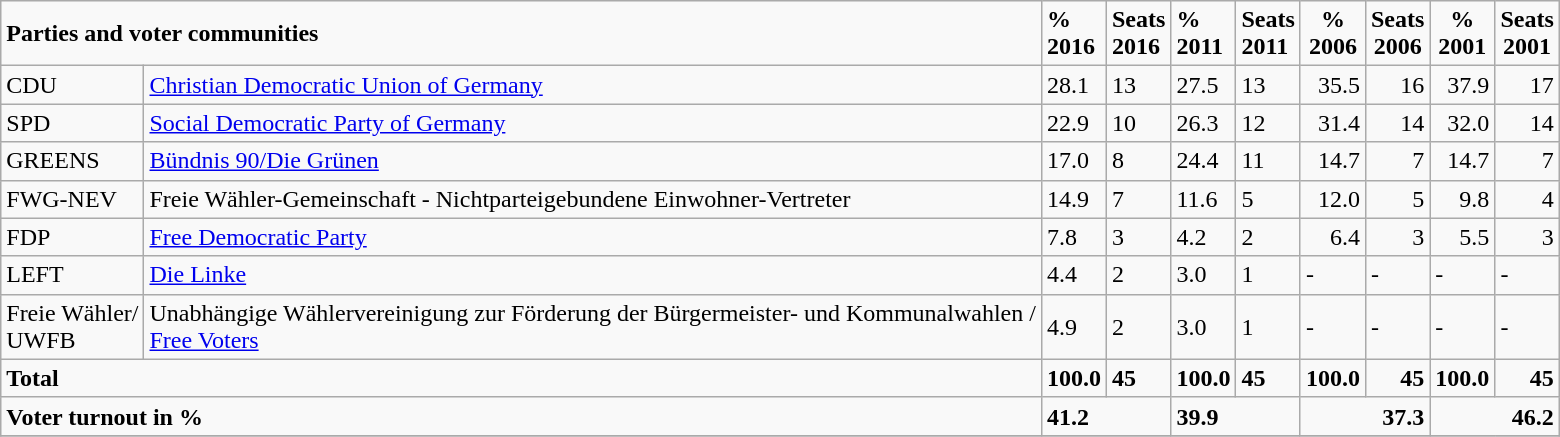<table class="wikitable">
<tr --  class="hintergrundfarbe5">
<td colspan="2"><strong>Parties and voter communities</strong></td>
<td><strong>%<br>2016</strong></td>
<td><strong>Seats<br>2016</strong></td>
<td><strong>%<br>2011</strong></td>
<td><strong>Seats<br>2011</strong></td>
<td align="center"><strong>%<br>2006</strong></td>
<td align="center"><strong>Seats<br>2006</strong></td>
<td align="center"><strong>%<br>2001</strong></td>
<td align="center"><strong>Seats<br>2001</strong></td>
</tr>
<tr --->
<td>CDU</td>
<td><a href='#'>Christian Democratic Union of Germany</a></td>
<td>28.1</td>
<td>13</td>
<td>27.5</td>
<td>13</td>
<td align="right">35.5</td>
<td align="right">16</td>
<td align="right">37.9</td>
<td align="right">17</td>
</tr>
<tr --->
<td>SPD</td>
<td><a href='#'>Social Democratic Party of Germany</a></td>
<td>22.9</td>
<td>10</td>
<td>26.3</td>
<td>12</td>
<td align="right">31.4</td>
<td align="right">14</td>
<td align="right">32.0</td>
<td align="right">14</td>
</tr>
<tr --->
<td>GREENS</td>
<td><a href='#'>Bündnis 90/Die Grünen</a></td>
<td>17.0</td>
<td>8</td>
<td>24.4</td>
<td>11</td>
<td align="right">14.7</td>
<td align="right">7</td>
<td align="right">14.7</td>
<td align="right">7</td>
</tr>
<tr --->
<td>FWG-NEV</td>
<td>Freie Wähler-Gemeinschaft - Nichtparteigebundene Einwohner-Vertreter</td>
<td>14.9</td>
<td>7</td>
<td>11.6</td>
<td>5</td>
<td align="right">12.0</td>
<td align="right">5</td>
<td align="right">9.8</td>
<td align="right">4</td>
</tr>
<tr --->
<td>FDP</td>
<td><a href='#'>Free Democratic Party</a></td>
<td>7.8</td>
<td>3</td>
<td>4.2</td>
<td>2</td>
<td align="right">6.4</td>
<td align="right">3</td>
<td align="right">5.5</td>
<td align="right">3</td>
</tr>
<tr>
<td>LEFT</td>
<td><a href='#'>Die Linke</a></td>
<td>4.4</td>
<td>2</td>
<td>3.0</td>
<td>1</td>
<td>-</td>
<td>-</td>
<td>-</td>
<td>-</td>
</tr>
<tr>
<td>Freie Wähler/<br>UWFB</td>
<td>Unabhängige Wählervereinigung zur Förderung der Bürgermeister- und Kommunalwahlen /<br><a href='#'>Free Voters</a></td>
<td>4.9</td>
<td>2</td>
<td>3.0</td>
<td>1</td>
<td>-</td>
<td>-</td>
<td>-</td>
<td>-</td>
</tr>
<tr -- class="hintergrundfarbe5">
<td colspan="2"><strong>Total</strong></td>
<td><strong>100.0</strong></td>
<td><strong>45</strong></td>
<td><strong>100.0</strong></td>
<td><strong>45</strong></td>
<td align="right"><strong>100.0</strong></td>
<td align="right"><strong>45</strong></td>
<td align="right"><strong>100.0</strong></td>
<td align="right"><strong>45</strong></td>
</tr>
<tr -- class="hintergrundfarbe5">
<td colspan="2"><strong>Voter turnout in %</strong></td>
<td colspan="2"><strong>41.2</strong></td>
<td colspan="2"><strong>39.9</strong></td>
<td colspan="2" align="right"><strong>37.3</strong></td>
<td colspan="2" align="right"><strong>46.2</strong></td>
</tr>
<tr --->
</tr>
</table>
